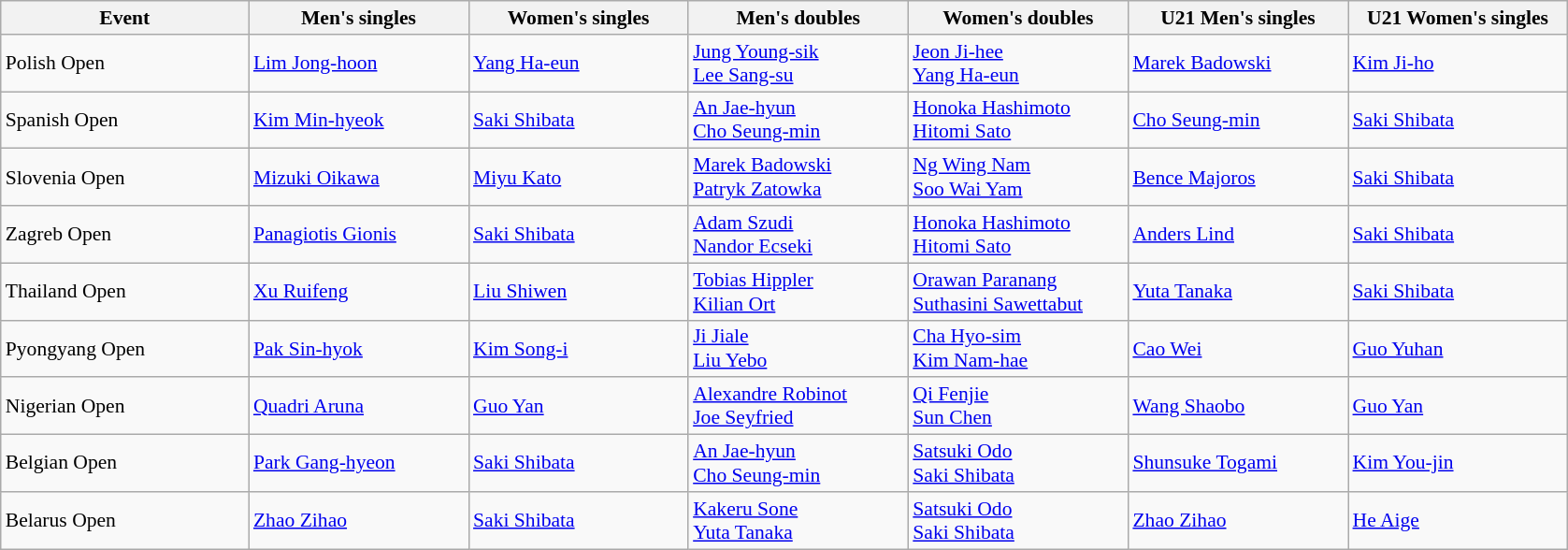<table class=wikitable style="font-size:90%">
<tr>
<th width="170">Event</th>
<th width="150">Men's singles</th>
<th width="150">Women's singles</th>
<th width="150">Men's doubles</th>
<th width="150">Women's doubles</th>
<th width="150">U21 Men's singles</th>
<th width="150">U21 Women's singles</th>
</tr>
<tr>
<td> Polish Open</td>
<td> <a href='#'>Lim Jong-hoon</a></td>
<td> <a href='#'>Yang Ha-eun</a></td>
<td> <a href='#'>Jung Young-sik</a><br> <a href='#'>Lee Sang-su</a></td>
<td> <a href='#'>Jeon Ji-hee</a><br> <a href='#'>Yang Ha-eun</a></td>
<td> <a href='#'>Marek Badowski</a></td>
<td> <a href='#'>Kim Ji-ho</a></td>
</tr>
<tr>
<td> Spanish Open</td>
<td> <a href='#'>Kim Min-hyeok</a></td>
<td> <a href='#'>Saki Shibata</a></td>
<td> <a href='#'>An Jae-hyun</a><br> <a href='#'>Cho Seung-min</a></td>
<td> <a href='#'>Honoka Hashimoto</a><br> <a href='#'>Hitomi Sato</a></td>
<td> <a href='#'>Cho Seung-min</a></td>
<td> <a href='#'>Saki Shibata</a></td>
</tr>
<tr>
<td> Slovenia Open</td>
<td> <a href='#'>Mizuki Oikawa</a></td>
<td> <a href='#'>Miyu Kato</a></td>
<td> <a href='#'>Marek Badowski</a><br> <a href='#'>Patryk Zatowka</a></td>
<td> <a href='#'>Ng Wing Nam</a><br> <a href='#'>Soo Wai Yam</a></td>
<td> <a href='#'>Bence Majoros</a></td>
<td> <a href='#'>Saki Shibata</a></td>
</tr>
<tr>
<td> Zagreb Open</td>
<td> <a href='#'>Panagiotis Gionis</a></td>
<td> <a href='#'>Saki Shibata</a></td>
<td> <a href='#'>Adam Szudi</a><br> <a href='#'>Nandor Ecseki</a></td>
<td> <a href='#'>Honoka Hashimoto</a><br> <a href='#'>Hitomi Sato</a></td>
<td> <a href='#'>Anders Lind</a></td>
<td> <a href='#'>Saki Shibata</a></td>
</tr>
<tr>
<td> Thailand Open</td>
<td> <a href='#'>Xu Ruifeng</a></td>
<td> <a href='#'>Liu Shiwen</a></td>
<td> <a href='#'>Tobias Hippler</a><br> <a href='#'>Kilian Ort</a></td>
<td> <a href='#'>Orawan Paranang</a><br> <a href='#'>Suthasini Sawettabut</a></td>
<td> <a href='#'>Yuta Tanaka</a></td>
<td> <a href='#'>Saki Shibata</a></td>
</tr>
<tr>
<td> Pyongyang Open</td>
<td> <a href='#'>Pak Sin-hyok</a></td>
<td> <a href='#'>Kim Song-i</a></td>
<td> <a href='#'>Ji Jiale</a><br> <a href='#'>Liu Yebo</a></td>
<td> <a href='#'>Cha Hyo-sim</a><br> <a href='#'>Kim Nam-hae</a></td>
<td> <a href='#'>Cao Wei</a></td>
<td> <a href='#'>Guo Yuhan</a></td>
</tr>
<tr>
<td> Nigerian Open</td>
<td> <a href='#'>Quadri Aruna</a></td>
<td> <a href='#'>Guo Yan</a></td>
<td> <a href='#'>Alexandre Robinot</a><br> <a href='#'>Joe Seyfried</a></td>
<td> <a href='#'>Qi Fenjie</a><br> <a href='#'>Sun Chen</a></td>
<td> <a href='#'>Wang Shaobo</a></td>
<td> <a href='#'>Guo Yan</a></td>
</tr>
<tr>
<td> Belgian Open</td>
<td> <a href='#'>Park Gang-hyeon</a></td>
<td> <a href='#'>Saki Shibata</a></td>
<td> <a href='#'>An Jae-hyun</a><br> <a href='#'>Cho Seung-min</a></td>
<td> <a href='#'>Satsuki Odo</a><br> <a href='#'>Saki Shibata</a></td>
<td> <a href='#'>Shunsuke Togami</a></td>
<td> <a href='#'>Kim You-jin</a></td>
</tr>
<tr>
<td> Belarus Open</td>
<td> <a href='#'>Zhao Zihao</a></td>
<td> <a href='#'>Saki Shibata</a></td>
<td> <a href='#'>Kakeru Sone</a><br> <a href='#'>Yuta Tanaka</a></td>
<td> <a href='#'>Satsuki Odo</a><br> <a href='#'>Saki Shibata</a></td>
<td> <a href='#'>Zhao Zihao</a></td>
<td> <a href='#'>He Aige</a></td>
</tr>
</table>
